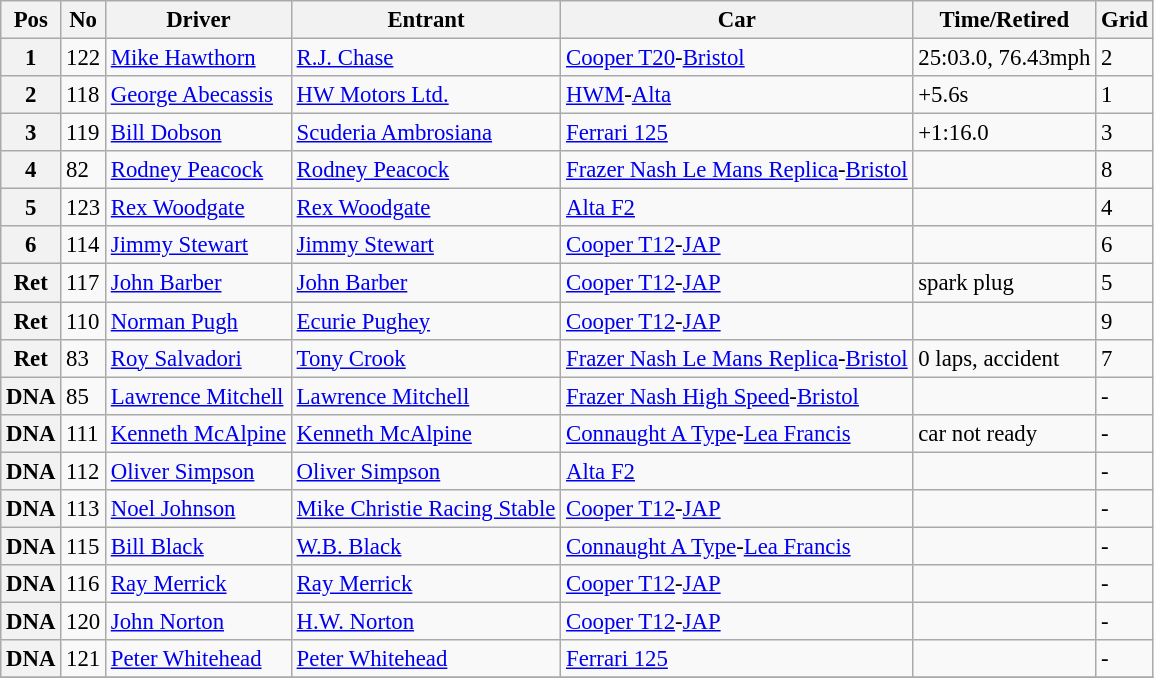<table class="wikitable" style="font-size: 95%;">
<tr>
<th>Pos</th>
<th>No</th>
<th>Driver</th>
<th>Entrant</th>
<th>Car</th>
<th>Time/Retired</th>
<th>Grid</th>
</tr>
<tr>
<th>1</th>
<td>122</td>
<td> <a href='#'>Mike Hawthorn</a></td>
<td><a href='#'>R.J. Chase</a></td>
<td><a href='#'>Cooper T20</a>-<a href='#'>Bristol</a></td>
<td>25:03.0, 76.43mph</td>
<td>2</td>
</tr>
<tr>
<th>2</th>
<td>118</td>
<td> <a href='#'>George Abecassis</a></td>
<td><a href='#'>HW Motors Ltd.</a></td>
<td><a href='#'>HWM</a>-<a href='#'>Alta</a></td>
<td>+5.6s</td>
<td>1</td>
</tr>
<tr>
<th>3</th>
<td>119</td>
<td> <a href='#'>Bill Dobson</a></td>
<td><a href='#'>Scuderia Ambrosiana</a></td>
<td><a href='#'>Ferrari 125</a></td>
<td>+1:16.0</td>
<td>3</td>
</tr>
<tr>
<th>4</th>
<td>82</td>
<td> <a href='#'>Rodney Peacock</a></td>
<td><a href='#'>Rodney Peacock</a></td>
<td><a href='#'>Frazer Nash Le Mans Replica</a>-<a href='#'>Bristol</a></td>
<td></td>
<td>8</td>
</tr>
<tr>
<th>5</th>
<td>123</td>
<td> <a href='#'>Rex Woodgate</a></td>
<td><a href='#'>Rex Woodgate</a></td>
<td><a href='#'>Alta F2</a></td>
<td></td>
<td>4</td>
</tr>
<tr>
<th>6</th>
<td>114</td>
<td> <a href='#'>Jimmy Stewart</a></td>
<td><a href='#'>Jimmy Stewart</a></td>
<td><a href='#'>Cooper T12</a>-<a href='#'>JAP</a></td>
<td></td>
<td>6</td>
</tr>
<tr>
<th>Ret</th>
<td>117</td>
<td> <a href='#'>John Barber</a></td>
<td><a href='#'>John Barber</a></td>
<td><a href='#'>Cooper T12</a>-<a href='#'>JAP</a></td>
<td>spark plug</td>
<td>5</td>
</tr>
<tr>
<th>Ret</th>
<td>110</td>
<td> <a href='#'>Norman Pugh</a></td>
<td><a href='#'>Ecurie Pughey</a></td>
<td><a href='#'>Cooper T12</a>-<a href='#'>JAP</a></td>
<td></td>
<td>9</td>
</tr>
<tr>
<th>Ret</th>
<td>83</td>
<td> <a href='#'>Roy Salvadori</a></td>
<td><a href='#'>Tony Crook</a></td>
<td><a href='#'>Frazer Nash Le Mans Replica</a>-<a href='#'>Bristol</a></td>
<td>0 laps, accident</td>
<td>7</td>
</tr>
<tr>
<th>DNA</th>
<td>85</td>
<td> <a href='#'>Lawrence Mitchell</a></td>
<td><a href='#'>Lawrence Mitchell</a></td>
<td><a href='#'>Frazer Nash High Speed</a>-<a href='#'>Bristol</a></td>
<td></td>
<td>-</td>
</tr>
<tr>
<th>DNA</th>
<td>111</td>
<td> <a href='#'>Kenneth McAlpine</a></td>
<td><a href='#'>Kenneth McAlpine</a></td>
<td><a href='#'>Connaught A Type</a>-<a href='#'>Lea Francis</a></td>
<td>car not ready</td>
<td>-</td>
</tr>
<tr>
<th>DNA</th>
<td>112</td>
<td> <a href='#'>Oliver Simpson</a></td>
<td><a href='#'>Oliver Simpson</a></td>
<td><a href='#'>Alta F2</a></td>
<td></td>
<td>-</td>
</tr>
<tr>
<th>DNA</th>
<td>113</td>
<td> <a href='#'>Noel Johnson</a></td>
<td><a href='#'>Mike Christie Racing Stable</a></td>
<td><a href='#'>Cooper T12</a>-<a href='#'>JAP</a></td>
<td></td>
<td>-</td>
</tr>
<tr>
<th>DNA</th>
<td>115</td>
<td> <a href='#'>Bill Black</a></td>
<td><a href='#'>W.B. Black</a></td>
<td><a href='#'>Connaught A Type</a>-<a href='#'>Lea Francis</a></td>
<td></td>
<td>-</td>
</tr>
<tr>
<th>DNA</th>
<td>116</td>
<td> <a href='#'>Ray Merrick</a></td>
<td><a href='#'>Ray Merrick</a></td>
<td><a href='#'>Cooper T12</a>-<a href='#'>JAP</a></td>
<td></td>
<td>-</td>
</tr>
<tr>
<th>DNA</th>
<td>120</td>
<td> <a href='#'>John Norton</a></td>
<td><a href='#'>H.W. Norton</a></td>
<td><a href='#'>Cooper T12</a>-<a href='#'>JAP</a></td>
<td></td>
<td>-</td>
</tr>
<tr>
<th>DNA</th>
<td>121</td>
<td> <a href='#'>Peter Whitehead</a></td>
<td><a href='#'>Peter Whitehead</a></td>
<td><a href='#'>Ferrari 125</a></td>
<td></td>
<td>-</td>
</tr>
<tr>
</tr>
</table>
